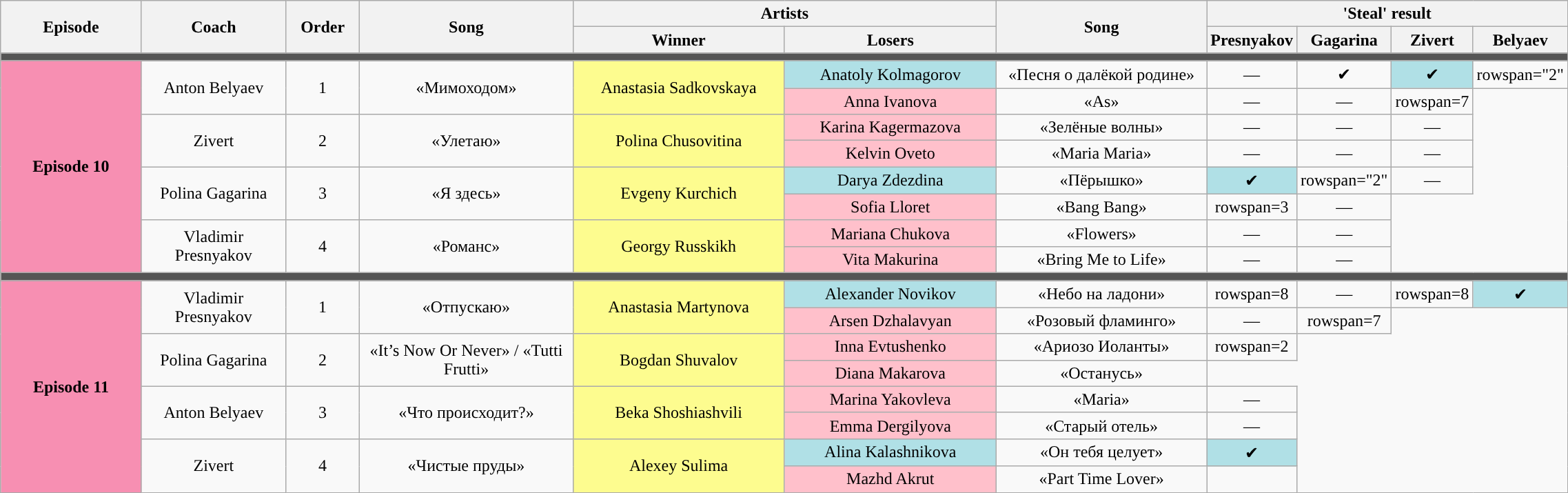<table class="wikitable" style="text-align: center; width:120%;">
<tr>
<th rowspan=2 width="10%">Episode</th>
<th rowspan=2 width="10%">Coach</th>
<th rowspan=2 width="5%">Order</th>
<th rowspan=2 width="15%">Song</th>
<th colspan=2 width="30%">Artists</th>
<th rowspan=2 width="15%">Song</th>
<th colspan="4" style="width:20%;">'Steal' result</th>
</tr>
<tr>
<th width="15%">Winner</th>
<th width="15%">Losers</th>
<th style="width:05%;">Presnyakov</th>
<th style="width:05%;">Gagarina</th>
<th style="width:05%;">Zivert</th>
<th style="width:05%;">Belyaev</th>
</tr>
<tr>
<td colspan="11" style="background:#555;"></td>
</tr>
<tr>
<th rowspan=8 style="background:#f78fb2;">Episode 10 <br><small> </small></th>
<td rowspan=2>Anton Belyaev</td>
<td rowspan=2>1</td>
<td rowspan=2>«Мимоходом»</td>
<td rowspan=2 style="background:#fdfc8f;">Anastasia Sadkovskaya</td>
<td style="background:#b0e0e6">Anatoly Kolmagorov</td>
<td>«Песня о далёкой родине»</td>
<td>—</td>
<td>✔</td>
<td style="background:#b0e0e6">✔</td>
<td>rowspan="2" </td>
</tr>
<tr>
<td style="background:pink;">Anna Ivanova</td>
<td>«As»</td>
<td>—</td>
<td>—</td>
<td>rowspan=7 </td>
</tr>
<tr>
<td rowspan=2>Zivert</td>
<td rowspan=2>2</td>
<td rowspan=2>«Улетаю»</td>
<td rowspan=2 style="background:#fdfc8f;">Polina Chusovitina</td>
<td style="background:pink">Karina Kagermazova</td>
<td>«Зелёные волны»</td>
<td>—</td>
<td>—</td>
<td>—</td>
</tr>
<tr>
<td style="background:pink">Kelvin Oveto</td>
<td>«Maria Maria»</td>
<td>—</td>
<td>—</td>
<td>—</td>
</tr>
<tr>
<td rowspan=2>Polina Gagarina</td>
<td rowspan=2>3</td>
<td rowspan=2>«Я здесь»</td>
<td rowspan=2 style="background:#fdfc8f;">Evgeny Kurchich</td>
<td style="background:#B0E0E6;">Darya Zdezdina</td>
<td>«Пёрышко»</td>
<td style="background:#B0E0E6;">✔</td>
<td>rowspan="2" </td>
<td>—</td>
</tr>
<tr>
<td style="background:pink;">Sofia Lloret</td>
<td>«Bang Bang»</td>
<td>rowspan=3 </td>
<td>—</td>
</tr>
<tr>
<td rowspan=2>Vladimir Presnyakov</td>
<td rowspan=2>4</td>
<td rowspan=2>«Романс»</td>
<td rowspan=2 style="background:#fdfc8f;">Georgy Russkikh</td>
<td style="background:pink;">Mariana Chukova</td>
<td>«Flowers»</td>
<td>—</td>
<td>—</td>
</tr>
<tr>
<td style="background:pink;">Vita Makurina</td>
<td>«Bring Me to Life»</td>
<td>—</td>
<td>—</td>
</tr>
<tr>
<td colspan=11 style=background:#555;></td>
</tr>
<tr>
<th rowspan=8 style="background:#f78fb2;">Episode 11 <br> <small></small></th>
<td rowspan=2>Vladimir Presnyakov</td>
<td rowspan=2>1</td>
<td rowspan=2>«Отпускаю»</td>
<td rowspan=2 style=background:#fdfc8f;>Anastasia Martynova</td>
<td style="background:#B0E0E6;">Alexander Novikov</td>
<td>«Небо на ладони»</td>
<td>rowspan=8 </td>
<td>—</td>
<td>rowspan=8 </td>
<td style="background:#B0E0E6;">✔</td>
</tr>
<tr>
<td style=background:pink;>Arsen Dzhalavyan</td>
<td>«Розовый фламинго»</td>
<td>—</td>
<td>rowspan=7 </td>
</tr>
<tr>
<td rowspan=2>Polina Gagarina</td>
<td rowspan=2>2</td>
<td rowspan=2>«It’s Now Or Never» / «Tutti Frutti»</td>
<td rowspan=2 style=background:#fdfc8f;>Bogdan Shuvalov</td>
<td style=background:pink;>Inna Evtushenko</td>
<td>«Ариозо Иоланты»</td>
<td>rowspan=2 </td>
</tr>
<tr>
<td style=background:pink;>Diana Makarova</td>
<td>«Останусь»</td>
</tr>
<tr>
<td rowspan=2>Anton Belyaev</td>
<td rowspan=2>3</td>
<td rowspan=2>«Что происходит?»</td>
<td rowspan=2 style=background:#fdfc8f;>Beka Shoshiashvili</td>
<td style=background:pink;>Marina Yakovleva</td>
<td>«Maria»</td>
<td>—</td>
</tr>
<tr>
<td style=background:pink;>Emma Dergilyova</td>
<td>«Старый отель»</td>
<td>—</td>
</tr>
<tr>
<td rowspan=2>Zivert</td>
<td rowspan=2>4</td>
<td rowspan=2>«Чистые пруды»</td>
<td rowspan=2 style=background:#fdfc8f;>Alexey Sulima</td>
<td style="background:#B0E0E6;">Alina Kalashnikova</td>
<td>«Он тебя целует»</td>
<td style="background:#B0E0E6;">✔</td>
</tr>
<tr>
<td style=background:pink;>Mazhd Akrut</td>
<td>«Part Time Lover»</td>
<td></td>
</tr>
</table>
